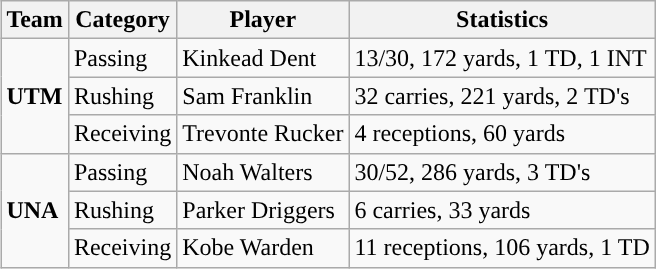<table class="wikitable" style="float: right;">
<tr>
<th>Team</th>
<th>Category</th>
<th>Player</th>
<th>Statistics</th>
</tr>
<tr>
<td rowspan=3><strong>UTM</strong></td>
<td>Passing</td>
<td>Kinkead Dent</td>
<td>13/30, 172 yards, 1 TD, 1 INT</td>
</tr>
<tr>
<td>Rushing</td>
<td>Sam Franklin</td>
<td>32 carries, 221 yards, 2 TD's</td>
</tr>
<tr>
<td>Receiving</td>
<td>Trevonte Rucker</td>
<td>4 receptions, 60 yards</td>
</tr>
<tr>
<td rowspan=3><strong>UNA</strong></td>
<td>Passing</td>
<td>Noah Walters</td>
<td>30/52, 286 yards, 3 TD's</td>
</tr>
<tr>
<td>Rushing</td>
<td>Parker Driggers</td>
<td>6 carries, 33 yards</td>
</tr>
<tr>
<td>Receiving</td>
<td>Kobe Warden</td>
<td>11 receptions, 106 yards, 1 TD</td>
</tr>
</table>
